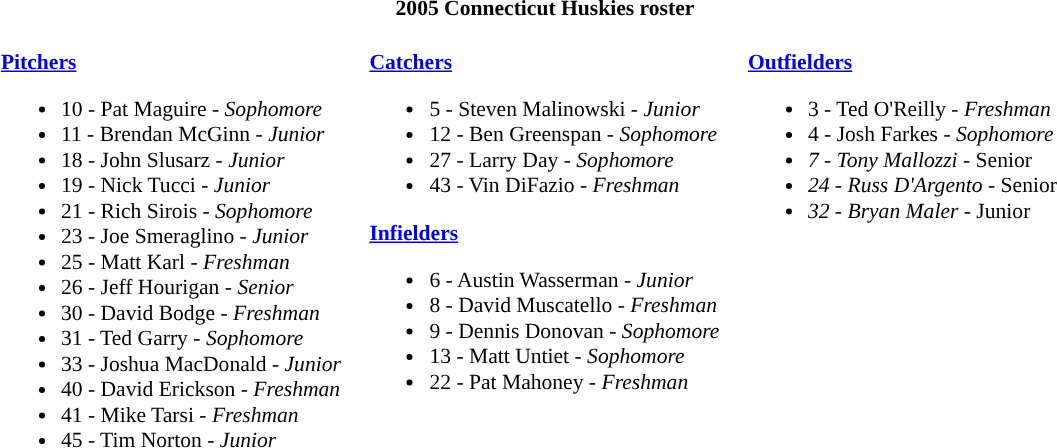<table class="toccolours" style="border-collapse:collapse; font-size:90%;">
<tr>
<th colspan=9>2005 Connecticut Huskies roster</th>
</tr>
<tr>
</tr>
<tr>
<td width="03"> </td>
<td valign="top"><br><strong><a href='#'>Pitchers</a></strong><ul><li>10 - Pat Maguire - <em>Sophomore</em></li><li>11 - Brendan McGinn - <em>Junior</em></li><li>18 - John Slusarz - <em>Junior</em></li><li>19 - Nick Tucci - <em>Junior</em></li><li>21 - Rich Sirois - <em>Sophomore</em></li><li>23 - Joe Smeraglino - <em>Junior</em></li><li>25 - Matt Karl - <em>Freshman</em></li><li>26 - Jeff Hourigan - <em>Senior</em></li><li>30 - David Bodge - <em>Freshman</em></li><li>31 - Ted Garry - <em>Sophomore</em></li><li>33 - Joshua MacDonald - <em>Junior</em></li><li>40 - David Erickson - <em>Freshman</em></li><li>41 - Mike Tarsi - <em>Freshman</em></li><li>45 - Tim Norton - <em>Junior</em></li></ul></td>
<td width="15"> </td>
<td valign="top"><br><strong><a href='#'>Catchers</a></strong><ul><li>5 - Steven Malinowski - <em>Junior</em></li><li>12 - Ben Greenspan - <em>Sophomore</em></li><li>27 - Larry Day - <em>Sophomore</em></li><li>43 - Vin DiFazio - <em>Freshman</em></li></ul><strong><a href='#'>Infielders</a></strong><ul><li>6 - Austin Wasserman - <em>Junior</em></li><li>8 - David Muscatello - <em>Freshman</em></li><li>9 - Dennis Donovan - <em>Sophomore</em></li><li>13 - Matt Untiet - <em>Sophomore</em></li><li>22 - Pat Mahoney - <em>Freshman</em></li></ul></td>
<td width="15"> </td>
<td valign="top"><br><strong><a href='#'>Outfielders</a></strong><ul><li>3 - Ted O'Reilly - <em>Freshman</em></li><li>4 - Josh Farkes - <em>Sophomore</li><li>7 - Tony Mallozzi - </em>Senior<em></li><li>24 - Russ D'Argento - </em>Senior<em></li><li>32 - Bryan Maler - </em>Junior<em></li></ul></td>
<td width="25"> </td>
</tr>
</table>
